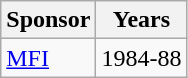<table class="wikitable">
<tr>
<th>Sponsor</th>
<th>Years</th>
</tr>
<tr>
<td><a href='#'>MFI</a></td>
<td>1984-88</td>
</tr>
</table>
